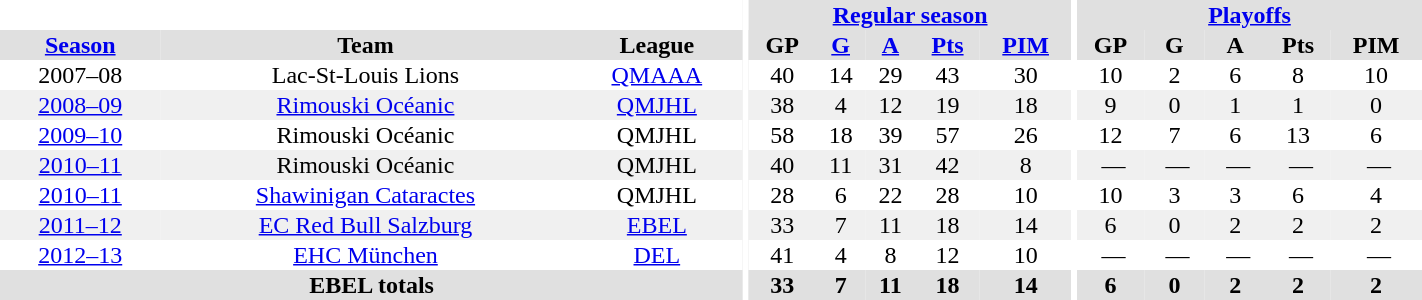<table border="0" cellpadding="1" cellspacing="0" style="text-align:center; width:75%">
<tr bgcolor="#e0e0e0">
<th colspan="3" bgcolor="#ffffff"></th>
<th rowspan="99" bgcolor="#ffffff"></th>
<th colspan="5"><a href='#'>Regular season</a></th>
<th rowspan="99" bgcolor="#ffffff"></th>
<th colspan="5"><a href='#'>Playoffs</a></th>
</tr>
<tr bgcolor="#e0e0e0">
<th><a href='#'>Season</a></th>
<th>Team</th>
<th>League</th>
<th>GP</th>
<th><a href='#'>G</a></th>
<th><a href='#'>A</a></th>
<th><a href='#'>Pts</a></th>
<th><a href='#'>PIM</a></th>
<th>GP</th>
<th>G</th>
<th>A</th>
<th>Pts</th>
<th>PIM</th>
</tr>
<tr>
<td>2007–08</td>
<td>Lac-St-Louis Lions</td>
<td><a href='#'>QMAAA</a></td>
<td>40</td>
<td>14</td>
<td>29</td>
<td>43</td>
<td>30</td>
<td>10</td>
<td>2</td>
<td>6</td>
<td>8</td>
<td>10</td>
</tr>
<tr bgcolor="#f0f0f0">
<td><a href='#'>2008–09</a></td>
<td><a href='#'>Rimouski Océanic</a></td>
<td><a href='#'>QMJHL</a></td>
<td>38</td>
<td>4</td>
<td>12</td>
<td>19</td>
<td>18</td>
<td>9</td>
<td>0</td>
<td>1</td>
<td>1</td>
<td>0</td>
</tr>
<tr>
<td><a href='#'>2009–10</a></td>
<td>Rimouski Océanic</td>
<td>QMJHL</td>
<td>58</td>
<td>18</td>
<td>39</td>
<td>57</td>
<td>26</td>
<td>12</td>
<td>7</td>
<td>6</td>
<td>13</td>
<td>6</td>
</tr>
<tr bgcolor="#f0f0f0">
<td><a href='#'>2010–11</a></td>
<td>Rimouski Océanic</td>
<td>QMJHL</td>
<td>40</td>
<td>11</td>
<td>31</td>
<td>42</td>
<td>8</td>
<td> —</td>
<td> —</td>
<td> —</td>
<td> —</td>
<td> —</td>
</tr>
<tr>
<td><a href='#'>2010–11</a></td>
<td><a href='#'>Shawinigan Cataractes</a></td>
<td>QMJHL</td>
<td>28</td>
<td>6</td>
<td>22</td>
<td>28</td>
<td>10</td>
<td>10</td>
<td>3</td>
<td>3</td>
<td>6</td>
<td>4</td>
</tr>
<tr bgcolor="#f0f0f0">
<td><a href='#'>2011–12</a></td>
<td><a href='#'>EC Red Bull Salzburg</a></td>
<td><a href='#'>EBEL</a></td>
<td>33</td>
<td>7</td>
<td>11</td>
<td>18</td>
<td>14</td>
<td>6</td>
<td>0</td>
<td>2</td>
<td>2</td>
<td>2</td>
</tr>
<tr>
<td><a href='#'>2012–13</a></td>
<td><a href='#'>EHC München</a></td>
<td><a href='#'>DEL</a></td>
<td>41</td>
<td>4</td>
<td>8</td>
<td>12</td>
<td>10</td>
<td> —</td>
<td> —</td>
<td> —</td>
<td> —</td>
<td> —</td>
</tr>
<tr bgcolor="#e0e0e0">
<th colspan="3">EBEL totals</th>
<th>33</th>
<th>7</th>
<th>11</th>
<th>18</th>
<th>14</th>
<th>6</th>
<th>0</th>
<th>2</th>
<th>2</th>
<th>2</th>
</tr>
</table>
